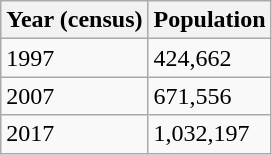<table class="wikitable">
<tr>
<th>Year (census)</th>
<th>Population</th>
</tr>
<tr>
<td>1997</td>
<td>424,662</td>
</tr>
<tr>
<td>2007</td>
<td>671,556</td>
</tr>
<tr>
<td>2017</td>
<td>1,032,197</td>
</tr>
</table>
